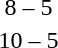<table style="text-align:center">
<tr>
<th width=200></th>
<th width=100></th>
<th width=200></th>
</tr>
<tr>
<td align=right><strong></strong></td>
<td>8 – 5</td>
<td align=left></td>
</tr>
<tr>
<td align=right><strong></strong></td>
<td>10 – 5</td>
<td align=left></td>
</tr>
</table>
